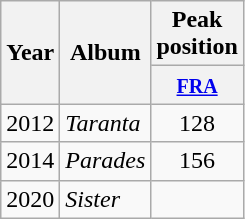<table class="wikitable">
<tr>
<th rowspan="2">Year</th>
<th rowspan="2">Album</th>
<th>Peak<br>position</th>
</tr>
<tr>
<th width="20"><small><a href='#'>FRA</a><br></small></th>
</tr>
<tr>
<td>2012</td>
<td><em>Taranta</em></td>
<td align="center">128</td>
</tr>
<tr>
<td>2014</td>
<td><em>Parades</em></td>
<td align="center">156</td>
</tr>
<tr>
<td>2020</td>
<td><em>Sister</em></td>
<td align="center"></td>
</tr>
</table>
